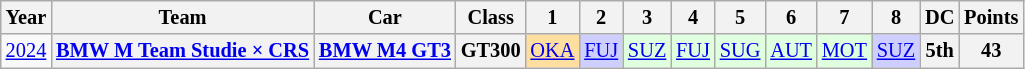<table class="wikitable" style="text-align:center; font-size:85%">
<tr>
<th>Year</th>
<th>Team</th>
<th>Car</th>
<th>Class</th>
<th>1</th>
<th>2</th>
<th>3</th>
<th>4</th>
<th>5</th>
<th>6</th>
<th>7</th>
<th>8</th>
<th>DC</th>
<th>Points</th>
</tr>
<tr>
<td><a href='#'>2024</a></td>
<th nowrap><a href='#'>BMW M Team Studie × CRS</a></th>
<th nowrap><a href='#'>BMW M4 GT3</a></th>
<th>GT300</th>
<td style="background:#ffdf9f;"><a href='#'>OKA</a><br></td>
<td style="background:#cfcfff;"><a href='#'>FUJ</a><br></td>
<td style="background:#dfffdf;"><a href='#'>SUZ</a><br></td>
<td style="background:#dfffdf;"><a href='#'>FUJ</a><br></td>
<td style="background:#dfffdf;"><a href='#'>SUG</a><br></td>
<td style="background:#dfffdf;"><a href='#'>AUT</a><br></td>
<td style="background:#dfffdf;"><a href='#'>MOT</a><br></td>
<td style="background:#cfcfff;"><a href='#'>SUZ</a><br></td>
<th>5th</th>
<th>43</th>
</tr>
</table>
